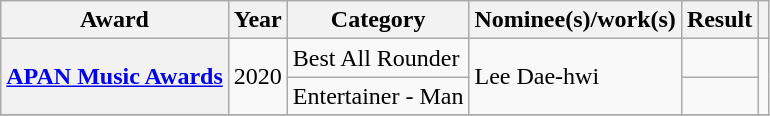<table class="wikitable plainrowheaders">
<tr>
<th scope="col">Award</th>
<th scope="col">Year</th>
<th scope="col">Category</th>
<th scope="col">Nominee(s)/work(s)</th>
<th scope="col">Result</th>
<th scope="col" class="unsortable"></th>
</tr>
<tr>
<th scope="row" rowspan="2"><a href='#'>APAN Music Awards</a></th>
<td rowspan="2">2020</td>
<td>Best All Rounder</td>
<td rowspan="2">Lee Dae-hwi</td>
<td></td>
<td rowspan="2"></td>
</tr>
<tr>
<td>Entertainer - Man</td>
<td></td>
</tr>
<tr>
</tr>
</table>
